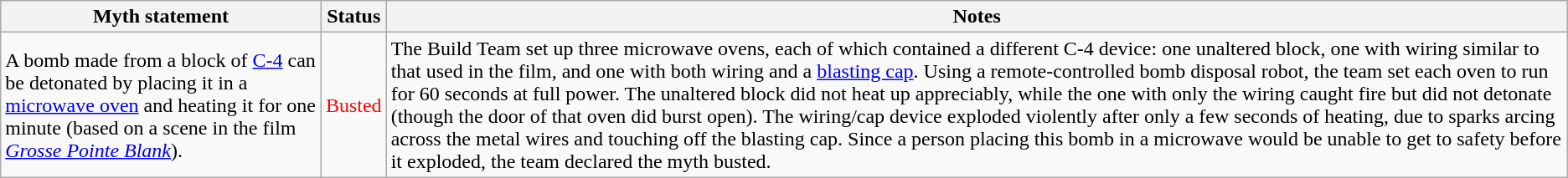<table class="wikitable plainrowheaders">
<tr>
<th>Myth statement</th>
<th>Status</th>
<th>Notes</th>
</tr>
<tr>
<td>A bomb made from a block of <a href='#'>C-4</a> can be detonated by placing it in a <a href='#'>microwave oven</a> and heating it for one minute (based on a scene in the film <em><a href='#'>Grosse Pointe Blank</a></em>).</td>
<td style="color:red">Busted</td>
<td>The Build Team set up three microwave ovens, each of which contained a different C-4 device: one unaltered block, one with wiring similar to that used in the film, and one with both wiring and a <a href='#'>blasting cap</a>. Using a remote-controlled bomb disposal robot, the team set each oven to run for 60 seconds at full power. The unaltered block did not heat up appreciably, while the one with only the wiring caught fire but did not detonate (though the door of that oven did burst open). The wiring/cap device exploded violently after only a few seconds of heating, due to sparks arcing across the metal wires and touching off the blasting cap. Since a person placing this bomb in a microwave would be unable to get to safety before it exploded, the team declared the myth busted.</td>
</tr>
</table>
